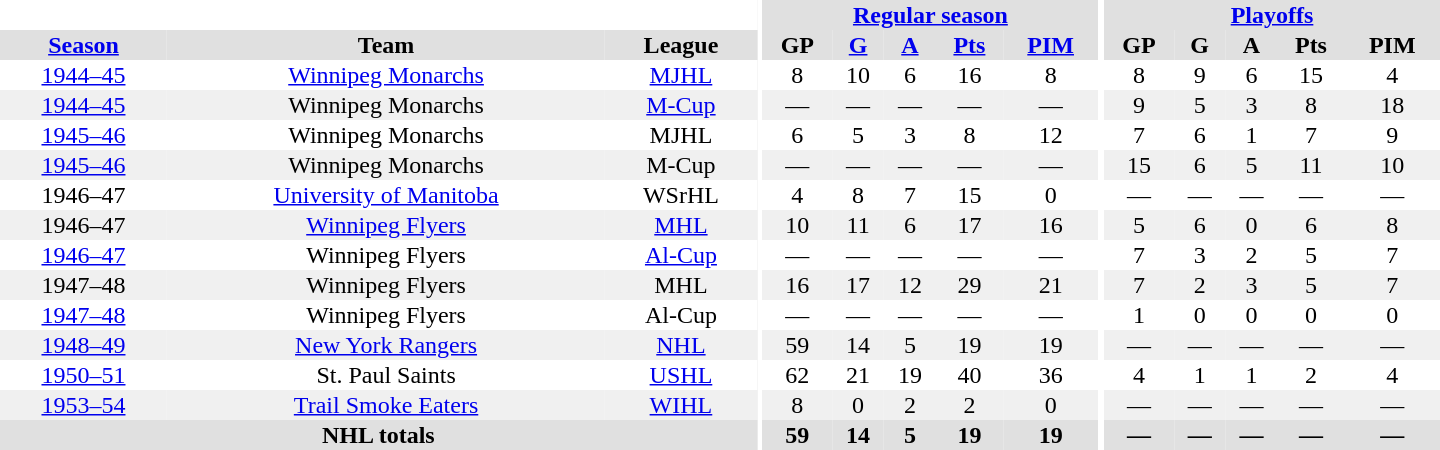<table border="0" cellpadding="1" cellspacing="0" style="text-align:center; width:60em">
<tr bgcolor="#e0e0e0">
<th colspan="3" bgcolor="#ffffff"></th>
<th rowspan="100" bgcolor="#ffffff"></th>
<th colspan="5"><a href='#'>Regular season</a></th>
<th rowspan="100" bgcolor="#ffffff"></th>
<th colspan="5"><a href='#'>Playoffs</a></th>
</tr>
<tr bgcolor="#e0e0e0">
<th><a href='#'>Season</a></th>
<th>Team</th>
<th>League</th>
<th>GP</th>
<th><a href='#'>G</a></th>
<th><a href='#'>A</a></th>
<th><a href='#'>Pts</a></th>
<th><a href='#'>PIM</a></th>
<th>GP</th>
<th>G</th>
<th>A</th>
<th>Pts</th>
<th>PIM</th>
</tr>
<tr>
<td><a href='#'>1944–45</a></td>
<td><a href='#'>Winnipeg Monarchs</a></td>
<td><a href='#'>MJHL</a></td>
<td>8</td>
<td>10</td>
<td>6</td>
<td>16</td>
<td>8</td>
<td>8</td>
<td>9</td>
<td>6</td>
<td>15</td>
<td>4</td>
</tr>
<tr bgcolor="#f0f0f0">
<td><a href='#'>1944–45</a></td>
<td>Winnipeg Monarchs</td>
<td><a href='#'>M-Cup</a></td>
<td>—</td>
<td>—</td>
<td>—</td>
<td>—</td>
<td>—</td>
<td>9</td>
<td>5</td>
<td>3</td>
<td>8</td>
<td>18</td>
</tr>
<tr>
<td><a href='#'>1945–46</a></td>
<td>Winnipeg Monarchs</td>
<td>MJHL</td>
<td>6</td>
<td>5</td>
<td>3</td>
<td>8</td>
<td>12</td>
<td>7</td>
<td>6</td>
<td>1</td>
<td>7</td>
<td>9</td>
</tr>
<tr bgcolor="#f0f0f0">
<td><a href='#'>1945–46</a></td>
<td>Winnipeg Monarchs</td>
<td>M-Cup</td>
<td>—</td>
<td>—</td>
<td>—</td>
<td>—</td>
<td>—</td>
<td>15</td>
<td>6</td>
<td>5</td>
<td>11</td>
<td>10</td>
</tr>
<tr>
<td>1946–47</td>
<td><a href='#'>University of Manitoba</a></td>
<td>WSrHL</td>
<td>4</td>
<td>8</td>
<td>7</td>
<td>15</td>
<td>0</td>
<td>—</td>
<td>—</td>
<td>—</td>
<td>—</td>
<td>—</td>
</tr>
<tr bgcolor="#f0f0f0">
<td>1946–47</td>
<td><a href='#'>Winnipeg Flyers</a></td>
<td><a href='#'>MHL</a></td>
<td>10</td>
<td>11</td>
<td>6</td>
<td>17</td>
<td>16</td>
<td>5</td>
<td>6</td>
<td>0</td>
<td>6</td>
<td>8</td>
</tr>
<tr>
<td><a href='#'>1946–47</a></td>
<td>Winnipeg Flyers</td>
<td><a href='#'>Al-Cup</a></td>
<td>—</td>
<td>—</td>
<td>—</td>
<td>—</td>
<td>—</td>
<td>7</td>
<td>3</td>
<td>2</td>
<td>5</td>
<td>7</td>
</tr>
<tr bgcolor="#f0f0f0">
<td>1947–48</td>
<td>Winnipeg Flyers</td>
<td>MHL</td>
<td>16</td>
<td>17</td>
<td>12</td>
<td>29</td>
<td>21</td>
<td>7</td>
<td>2</td>
<td>3</td>
<td>5</td>
<td>7</td>
</tr>
<tr>
<td><a href='#'>1947–48</a></td>
<td>Winnipeg Flyers</td>
<td>Al-Cup</td>
<td>—</td>
<td>—</td>
<td>—</td>
<td>—</td>
<td>—</td>
<td>1</td>
<td>0</td>
<td>0</td>
<td>0</td>
<td>0</td>
</tr>
<tr bgcolor="#f0f0f0">
<td><a href='#'>1948–49</a></td>
<td><a href='#'>New York Rangers</a></td>
<td><a href='#'>NHL</a></td>
<td>59</td>
<td>14</td>
<td>5</td>
<td>19</td>
<td>19</td>
<td>—</td>
<td>—</td>
<td>—</td>
<td>—</td>
<td>—</td>
</tr>
<tr>
<td><a href='#'>1950–51</a></td>
<td>St. Paul Saints</td>
<td><a href='#'>USHL</a></td>
<td>62</td>
<td>21</td>
<td>19</td>
<td>40</td>
<td>36</td>
<td>4</td>
<td>1</td>
<td>1</td>
<td>2</td>
<td>4</td>
</tr>
<tr bgcolor="#f0f0f0">
<td><a href='#'>1953–54</a></td>
<td><a href='#'>Trail Smoke Eaters</a></td>
<td><a href='#'>WIHL</a></td>
<td>8</td>
<td>0</td>
<td>2</td>
<td>2</td>
<td>0</td>
<td>—</td>
<td>—</td>
<td>—</td>
<td>—</td>
<td>—</td>
</tr>
<tr bgcolor="#e0e0e0">
<th colspan="3">NHL totals</th>
<th>59</th>
<th>14</th>
<th>5</th>
<th>19</th>
<th>19</th>
<th>—</th>
<th>—</th>
<th>—</th>
<th>—</th>
<th>—</th>
</tr>
</table>
